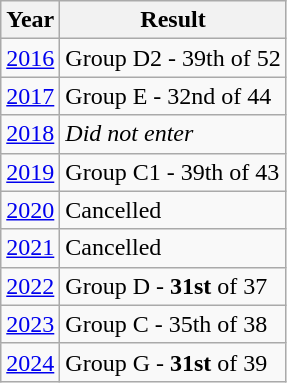<table class="wikitable">
<tr>
<th>Year</th>
<th>Result</th>
</tr>
<tr>
<td> <a href='#'>2016</a></td>
<td>Group D2 - 39th of 52</td>
</tr>
<tr>
<td> <a href='#'>2017</a></td>
<td>Group E - 32nd of 44</td>
</tr>
<tr>
<td> <a href='#'>2018</a></td>
<td><em>Did not enter</td>
</tr>
<tr>
<td> <a href='#'>2019</a></td>
<td>Group C1 - 39th of 43</td>
</tr>
<tr>
<td> <a href='#'>2020</a></td>
<td></em>Cancelled<em></td>
</tr>
<tr>
<td> <a href='#'>2021</a></td>
<td></em>Cancelled<em></td>
</tr>
<tr>
<td> <a href='#'>2022</a></td>
<td>Group D - <strong>31st</strong> of 37</td>
</tr>
<tr>
<td> <a href='#'>2023</a></td>
<td>Group C - 35th of 38</td>
</tr>
<tr>
<td> <a href='#'>2024</a></td>
<td>Group G - <strong>31st</strong> of 39</td>
</tr>
</table>
